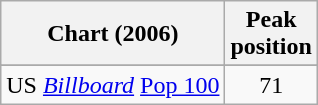<table class="wikitable sortable">
<tr>
<th align="left">Chart (2006)</th>
<th align="center">Peak<br>position</th>
</tr>
<tr>
</tr>
<tr>
</tr>
<tr>
</tr>
<tr>
<td>US <em><a href='#'>Billboard</a></em> <a href='#'>Pop 100</a></td>
<td align="center">71</td>
</tr>
</table>
